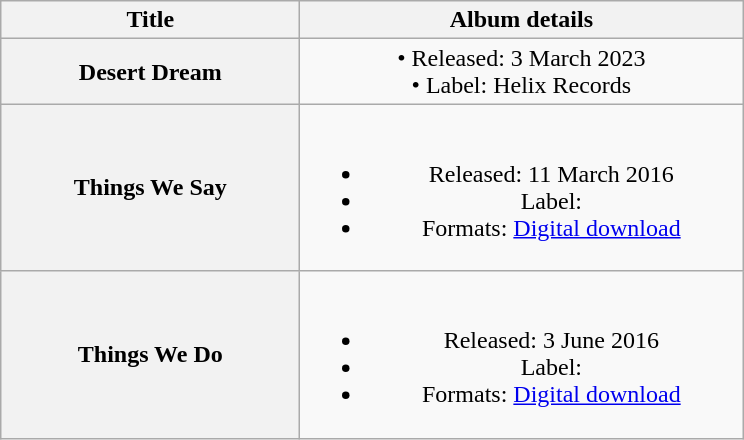<table class="wikitable plainrowheaders" style="text-align: center;">
<tr>
<th scope="col" style="width: 12em;">Title</th>
<th scope="col" style="width: 18em;">Album details</th>
</tr>
<tr>
<th><strong>Desert Dream</strong></th>
<td>• Released: 3 March 2023<br>• Label: Helix Records</td>
</tr>
<tr>
<th scope="row"><strong>Things We Say</strong></th>
<td><br><ul><li>Released: 11 March 2016</li><li>Label: </li><li>Formats: <a href='#'>Digital download</a></li></ul></td>
</tr>
<tr>
<th scope="row"><strong>Things We Do</strong></th>
<td><br><ul><li>Released: 3 June 2016</li><li>Label: </li><li>Formats: <a href='#'>Digital download</a></li></ul></td>
</tr>
</table>
